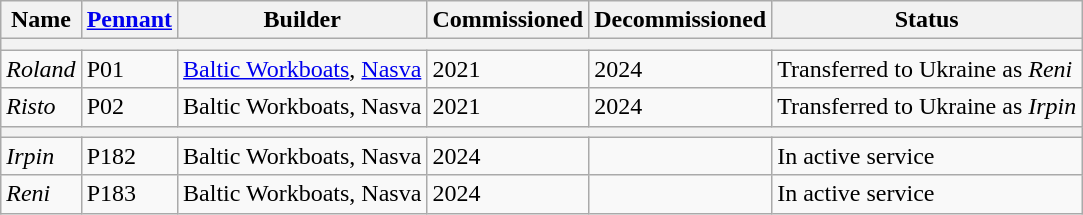<table class="wikitable">
<tr>
<th>Name</th>
<th><a href='#'>Pennant</a></th>
<th>Builder</th>
<th>Commissioned</th>
<th>Decommissioned</th>
<th>Status</th>
</tr>
<tr>
<th colspan=6></th>
</tr>
<tr>
<td><em>Roland</em></td>
<td>P01</td>
<td><a href='#'>Baltic Workboats</a>, <a href='#'>Nasva</a></td>
<td>2021</td>
<td>2024</td>
<td>Transferred to Ukraine as <em>Reni</em></td>
</tr>
<tr>
<td><em>Risto</em></td>
<td>P02</td>
<td>Baltic Workboats, Nasva</td>
<td>2021</td>
<td>2024</td>
<td>Transferred to Ukraine as <em>Irpin</em></td>
</tr>
<tr>
<th colspan=6></th>
</tr>
<tr>
<td><em>Irpin</em></td>
<td>P182</td>
<td>Baltic Workboats, Nasva</td>
<td>2024</td>
<td></td>
<td>In active service</td>
</tr>
<tr>
<td><em>Reni</em></td>
<td>P183</td>
<td>Baltic Workboats, Nasva</td>
<td>2024</td>
<td></td>
<td>In active service</td>
</tr>
</table>
